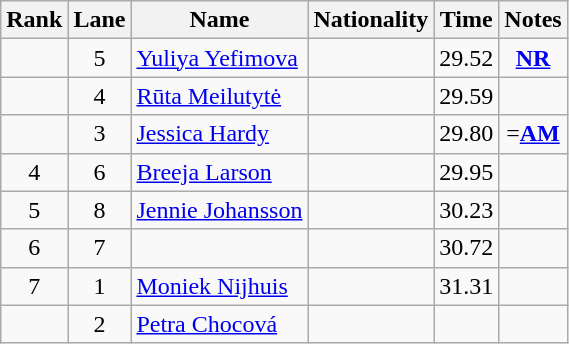<table class="wikitable sortable" style="text-align:center">
<tr>
<th>Rank</th>
<th>Lane</th>
<th>Name</th>
<th>Nationality</th>
<th>Time</th>
<th>Notes</th>
</tr>
<tr>
<td></td>
<td>5</td>
<td align=left><a href='#'>Yuliya Yefimova</a></td>
<td align=left></td>
<td>29.52</td>
<td><strong><a href='#'>NR</a></strong></td>
</tr>
<tr>
<td></td>
<td>4</td>
<td align=left><a href='#'>Rūta Meilutytė</a></td>
<td align=left></td>
<td>29.59</td>
<td></td>
</tr>
<tr>
<td></td>
<td>3</td>
<td align=left><a href='#'>Jessica Hardy</a></td>
<td align=left></td>
<td>29.80</td>
<td>=<strong><a href='#'>AM</a></strong></td>
</tr>
<tr>
<td>4</td>
<td>6</td>
<td align=left><a href='#'>Breeja Larson</a></td>
<td align=left></td>
<td>29.95</td>
<td></td>
</tr>
<tr>
<td>5</td>
<td>8</td>
<td align=left><a href='#'>Jennie Johansson</a></td>
<td align=left></td>
<td>30.23</td>
<td></td>
</tr>
<tr>
<td>6</td>
<td>7</td>
<td align=left></td>
<td align=left></td>
<td>30.72</td>
<td></td>
</tr>
<tr>
<td>7</td>
<td>1</td>
<td align=left><a href='#'>Moniek Nijhuis</a></td>
<td align=left></td>
<td>31.31</td>
<td></td>
</tr>
<tr>
<td></td>
<td>2</td>
<td align=left><a href='#'>Petra Chocová</a></td>
<td align=left></td>
<td></td>
<td></td>
</tr>
</table>
